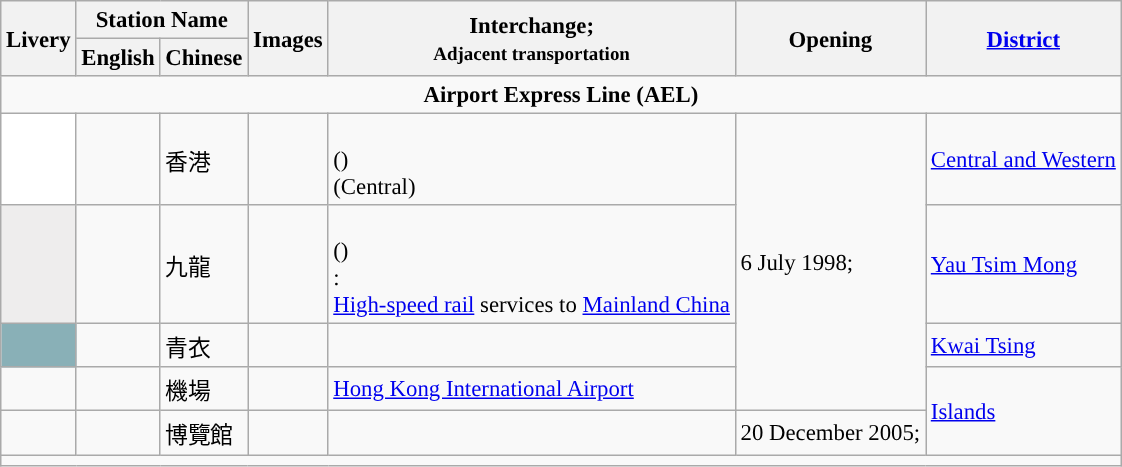<table class="wikitable" style="color: black; border-collapse: collapse; font-size: 95%">
<tr>
<th rowspan="2">Livery</th>
<th colspan="2">Station Name</th>
<th rowspan="2">Images</th>
<th rowspan="2">Interchange;<br><small>Adjacent transportation</small></th>
<th rowspan="2">Opening</th>
<th rowspan="2"><a href='#'>District</a></th>
</tr>
<tr>
<th>English</th>
<th>Chinese</th>
</tr>
<tr>
<td colspan="7" style="text-align:center;"><strong><span>Airport Express Line (AEL)</span></strong></td>
</tr>
<tr>
<td style="background-color:#FFFFFF;"></td>
<td><strong></strong></td>
<td>香港</td>
<td></td>
<td><br> ()<br> (Central)</td>
<td rowspan="4">6 July 1998;<br></td>
<td><a href='#'>Central and Western</a></td>
</tr>
<tr>
<td style="background-color:#EEEDED;"></td>
<td><strong></strong></td>
<td>九龍</td>
<td></td>
<td><br> ()<br><strong></strong>:<br>  <a href='#'>High-speed rail</a> services to <a href='#'>Mainland China</a></td>
<td><a href='#'>Yau Tsim Mong</a></td>
</tr>
<tr>
<td style="background-color:#89B0B7;"></td>
<td><strong></strong></td>
<td>青衣</td>
<td></td>
<td></td>
<td><a href='#'>Kwai Tsing</a></td>
</tr>
<tr>
<td></td>
<td><strong></strong></td>
<td>機場</td>
<td></td>
<td> <a href='#'>Hong Kong International Airport</a></td>
<td rowspan=2><a href='#'>Islands</a></td>
</tr>
<tr>
<td></td>
<td><strong></strong></td>
<td>博覽館</td>
<td></td>
<td></td>
<td>20 December 2005;<br></td>
</tr>
<tr>
<td colspan = "7"></td>
</tr>
</table>
